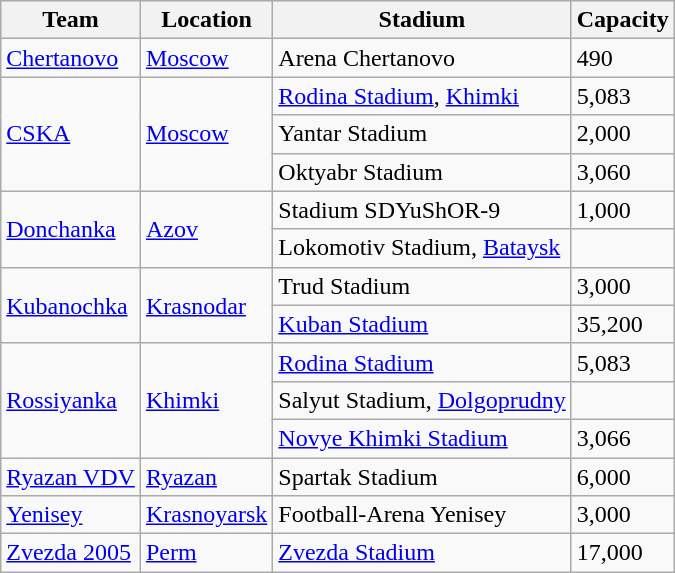<table class="wikitable sortable">
<tr>
<th>Team</th>
<th>Location</th>
<th>Stadium</th>
<th>Capacity</th>
</tr>
<tr>
<td><a href='#'>Chertanovo</a></td>
<td><a href='#'>Moscow</a></td>
<td>Arena Chertanovo</td>
<td>490</td>
</tr>
<tr>
<td rowspan=3><a href='#'>CSKA</a></td>
<td rowspan=3><a href='#'>Moscow</a></td>
<td><a href='#'>Rodina Stadium</a>, <a href='#'>Khimki</a></td>
<td>5,083</td>
</tr>
<tr>
<td>Yantar Stadium</td>
<td>2,000</td>
</tr>
<tr>
<td>Oktyabr Stadium</td>
<td>3,060</td>
</tr>
<tr>
<td rowspan=2><a href='#'>Donchanka</a></td>
<td rowspan=2><a href='#'>Azov</a></td>
<td>Stadium SDYuShOR-9</td>
<td>1,000</td>
</tr>
<tr>
<td>Lokomotiv Stadium, <a href='#'>Bataysk</a></td>
<td></td>
</tr>
<tr>
<td rowspan=2><a href='#'>Kubanochka</a></td>
<td rowspan=2><a href='#'>Krasnodar</a></td>
<td>Trud Stadium</td>
<td>3,000</td>
</tr>
<tr>
<td><a href='#'>Kuban Stadium</a></td>
<td>35,200</td>
</tr>
<tr>
<td rowspan=3><a href='#'>Rossiyanka</a></td>
<td rowspan=3><a href='#'>Khimki</a></td>
<td><a href='#'>Rodina Stadium</a></td>
<td>5,083</td>
</tr>
<tr>
<td>Salyut Stadium, <a href='#'>Dolgoprudny</a></td>
<td></td>
</tr>
<tr>
<td><a href='#'>Novye Khimki Stadium</a></td>
<td>3,066</td>
</tr>
<tr>
<td><a href='#'>Ryazan VDV</a></td>
<td><a href='#'>Ryazan</a></td>
<td>Spartak Stadium</td>
<td>6,000</td>
</tr>
<tr>
<td><a href='#'>Yenisey</a></td>
<td><a href='#'>Krasnoyarsk</a></td>
<td>Football-Arena Yenisey</td>
<td>3,000</td>
</tr>
<tr>
<td><a href='#'>Zvezda 2005</a></td>
<td><a href='#'>Perm</a></td>
<td><a href='#'>Zvezda Stadium</a></td>
<td>17,000</td>
</tr>
</table>
